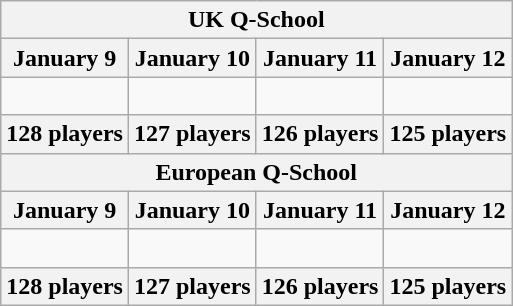<table class="wikitable">
<tr>
<th colspan=4><strong>UK Q-School</strong></th>
</tr>
<tr>
<th>January 9</th>
<th>January 10</th>
<th>January 11</th>
<th>January 12</th>
</tr>
<tr>
<td><br></td>
<td><br></td>
<td><br></td>
<td><br></td>
</tr>
<tr>
<th>128 players</th>
<th>127 players</th>
<th>126 players</th>
<th>125 players</th>
</tr>
<tr>
<th colspan=4><strong>European Q-School</strong></th>
</tr>
<tr>
<th>January 9</th>
<th>January 10</th>
<th>January 11</th>
<th>January 12</th>
</tr>
<tr>
<td><br></td>
<td><br></td>
<td><br></td>
<td><br></td>
</tr>
<tr>
<th>128 players</th>
<th>127 players</th>
<th>126 players</th>
<th>125 players</th>
</tr>
</table>
